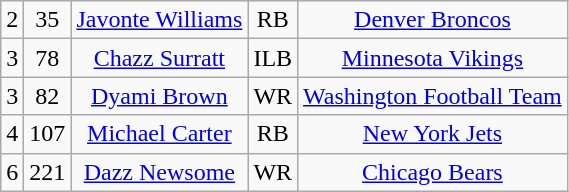<table class="wikitable" style="text-align:center">
<tr>
<td>2</td>
<td>35</td>
<td><a href='#'>Javonte Williams</a></td>
<td>RB</td>
<td><a href='#'>Denver Broncos</a></td>
</tr>
<tr>
<td>3</td>
<td>78</td>
<td><a href='#'>Chazz Surratt</a></td>
<td>ILB</td>
<td><a href='#'>Minnesota Vikings</a></td>
</tr>
<tr>
<td>3</td>
<td>82</td>
<td><a href='#'>Dyami Brown</a></td>
<td>WR</td>
<td><a href='#'>Washington Football Team</a></td>
</tr>
<tr>
<td>4</td>
<td>107</td>
<td><a href='#'>Michael Carter</a></td>
<td>RB</td>
<td><a href='#'>New York Jets</a></td>
</tr>
<tr>
<td>6</td>
<td>221</td>
<td><a href='#'>Dazz Newsome</a></td>
<td>WR</td>
<td><a href='#'>Chicago Bears</a></td>
</tr>
</table>
